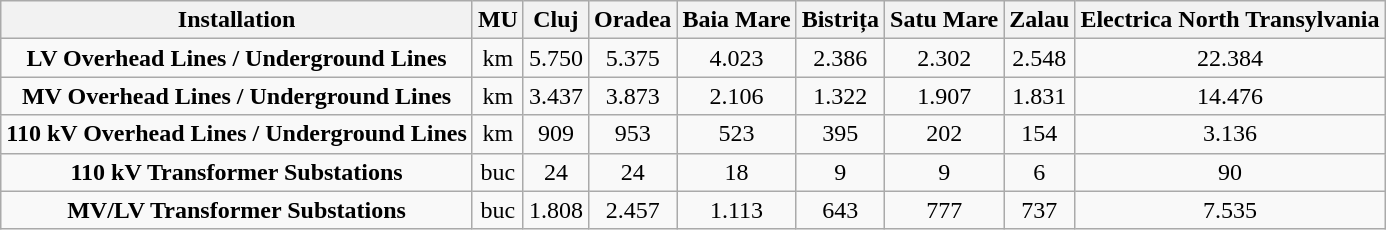<table class="wikitable sortable">
<tr>
<th>Installation</th>
<th>MU</th>
<th>Cluj</th>
<th>Oradea</th>
<th>Baia Mare</th>
<th>Bistrița</th>
<th>Satu Mare</th>
<th>Zalau</th>
<th>Electrica North Transylvania</th>
</tr>
<tr>
<td align="center"><strong>LV Overhead Lines / Underground Lines</strong></td>
<td align="center">km</td>
<td align="center">5.750</td>
<td align="center">5.375</td>
<td align="center">4.023</td>
<td align="center">2.386</td>
<td align="center">2.302</td>
<td align="center">2.548</td>
<td align="center">22.384</td>
</tr>
<tr>
<td align="center"><strong>MV Overhead Lines / Underground Lines</strong></td>
<td align="center">km</td>
<td align="center">3.437</td>
<td align="center">3.873</td>
<td align="center">2.106</td>
<td align="center">1.322</td>
<td align="center">1.907</td>
<td align="center">1.831</td>
<td align="center">14.476</td>
</tr>
<tr>
<td align="center"><strong>110 kV Overhead Lines / Underground Lines</strong></td>
<td align="center">km</td>
<td align="center">909</td>
<td align="center">953</td>
<td align="center">523</td>
<td align="center">395</td>
<td align="center">202</td>
<td align="center">154</td>
<td align="center">3.136</td>
</tr>
<tr>
<td align="center"><strong>110 kV Transformer Substations</strong></td>
<td align="center">buc</td>
<td align="center">24</td>
<td align="center">24</td>
<td align="center">18</td>
<td align="center">9</td>
<td align="center">9</td>
<td align="center">6</td>
<td align="center">90</td>
</tr>
<tr>
<td align="center"><strong>MV/LV Transformer Substations</strong></td>
<td align="center">buc</td>
<td align="center">1.808</td>
<td align="center">2.457</td>
<td align="center">1.113</td>
<td align="center">643</td>
<td align="center">777</td>
<td align="center">737</td>
<td align="center">7.535</td>
</tr>
</table>
